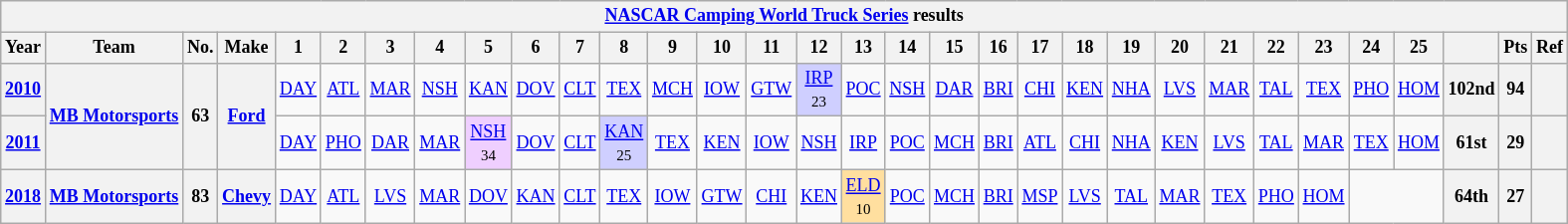<table class="wikitable" style="text-align:center; font-size:75%">
<tr>
<th colspan=45><a href='#'>NASCAR Camping World Truck Series</a> results</th>
</tr>
<tr>
<th>Year</th>
<th>Team</th>
<th>No.</th>
<th>Make</th>
<th>1</th>
<th>2</th>
<th>3</th>
<th>4</th>
<th>5</th>
<th>6</th>
<th>7</th>
<th>8</th>
<th>9</th>
<th>10</th>
<th>11</th>
<th>12</th>
<th>13</th>
<th>14</th>
<th>15</th>
<th>16</th>
<th>17</th>
<th>18</th>
<th>19</th>
<th>20</th>
<th>21</th>
<th>22</th>
<th>23</th>
<th>24</th>
<th>25</th>
<th></th>
<th>Pts</th>
<th>Ref</th>
</tr>
<tr>
<th><a href='#'>2010</a></th>
<th rowspan=2><a href='#'>MB Motorsports</a></th>
<th rowspan=2>63</th>
<th rowspan=2><a href='#'>Ford</a></th>
<td><a href='#'>DAY</a></td>
<td><a href='#'>ATL</a></td>
<td><a href='#'>MAR</a></td>
<td><a href='#'>NSH</a></td>
<td><a href='#'>KAN</a></td>
<td><a href='#'>DOV</a></td>
<td><a href='#'>CLT</a></td>
<td><a href='#'>TEX</a></td>
<td><a href='#'>MCH</a></td>
<td><a href='#'>IOW</a></td>
<td><a href='#'>GTW</a></td>
<td style="background:#CFCFFF;"><a href='#'>IRP</a><br><small>23</small></td>
<td><a href='#'>POC</a></td>
<td><a href='#'>NSH</a></td>
<td><a href='#'>DAR</a></td>
<td><a href='#'>BRI</a></td>
<td><a href='#'>CHI</a></td>
<td><a href='#'>KEN</a></td>
<td><a href='#'>NHA</a></td>
<td><a href='#'>LVS</a></td>
<td><a href='#'>MAR</a></td>
<td><a href='#'>TAL</a></td>
<td><a href='#'>TEX</a></td>
<td><a href='#'>PHO</a></td>
<td><a href='#'>HOM</a></td>
<th>102nd</th>
<th>94</th>
<th></th>
</tr>
<tr>
<th><a href='#'>2011</a></th>
<td><a href='#'>DAY</a></td>
<td><a href='#'>PHO</a></td>
<td><a href='#'>DAR</a></td>
<td><a href='#'>MAR</a></td>
<td style="background:#EFCFFF;"><a href='#'>NSH</a><br><small>34</small></td>
<td><a href='#'>DOV</a></td>
<td><a href='#'>CLT</a></td>
<td style="background:#CFCFFF;"><a href='#'>KAN</a><br><small>25</small></td>
<td><a href='#'>TEX</a></td>
<td><a href='#'>KEN</a></td>
<td><a href='#'>IOW</a></td>
<td><a href='#'>NSH</a></td>
<td><a href='#'>IRP</a></td>
<td><a href='#'>POC</a></td>
<td><a href='#'>MCH</a></td>
<td><a href='#'>BRI</a></td>
<td><a href='#'>ATL</a></td>
<td><a href='#'>CHI</a></td>
<td><a href='#'>NHA</a></td>
<td><a href='#'>KEN</a></td>
<td><a href='#'>LVS</a></td>
<td><a href='#'>TAL</a></td>
<td><a href='#'>MAR</a></td>
<td><a href='#'>TEX</a></td>
<td><a href='#'>HOM</a></td>
<th>61st</th>
<th>29</th>
<th></th>
</tr>
<tr>
<th><a href='#'>2018</a></th>
<th><a href='#'>MB Motorsports</a></th>
<th>83</th>
<th><a href='#'>Chevy</a></th>
<td><a href='#'>DAY</a></td>
<td><a href='#'>ATL</a></td>
<td><a href='#'>LVS</a></td>
<td><a href='#'>MAR</a></td>
<td><a href='#'>DOV</a></td>
<td><a href='#'>KAN</a></td>
<td><a href='#'>CLT</a></td>
<td><a href='#'>TEX</a></td>
<td><a href='#'>IOW</a></td>
<td><a href='#'>GTW</a></td>
<td><a href='#'>CHI</a></td>
<td><a href='#'>KEN</a></td>
<td style="background:#FFDF9F;"><a href='#'>ELD</a><br><small>10</small></td>
<td><a href='#'>POC</a></td>
<td><a href='#'>MCH</a></td>
<td><a href='#'>BRI</a></td>
<td><a href='#'>MSP</a></td>
<td><a href='#'>LVS</a></td>
<td><a href='#'>TAL</a></td>
<td><a href='#'>MAR</a></td>
<td><a href='#'>TEX</a></td>
<td><a href='#'>PHO</a></td>
<td><a href='#'>HOM</a></td>
<td colspan=2></td>
<th>64th</th>
<th>27</th>
<th></th>
</tr>
</table>
